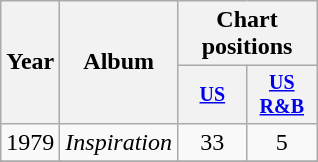<table class="wikitable" style="text-align:center;">
<tr>
<th rowspan="2">Year</th>
<th rowspan="2">Album</th>
<th colspan="2">Chart positions</th>
</tr>
<tr style="font-size:smaller;">
<th width="40"><a href='#'>US</a></th>
<th width="40"><a href='#'>US<br>R&B</a></th>
</tr>
<tr>
<td rowspan="1">1979</td>
<td align="left"><em>Inspiration </em></td>
<td>33</td>
<td>5</td>
</tr>
<tr>
</tr>
</table>
